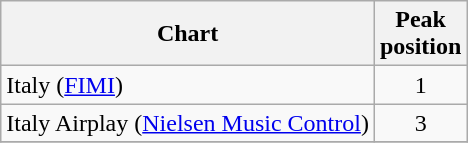<table class="wikitable sortable">
<tr>
<th>Chart</th>
<th>Peak<br>position</th>
</tr>
<tr>
<td>Italy (<a href='#'>FIMI</a>)</td>
<td align="center">1</td>
</tr>
<tr>
<td>Italy  Airplay (<a href='#'>Nielsen Music Control</a>)</td>
<td align="center">3</td>
</tr>
<tr>
</tr>
</table>
